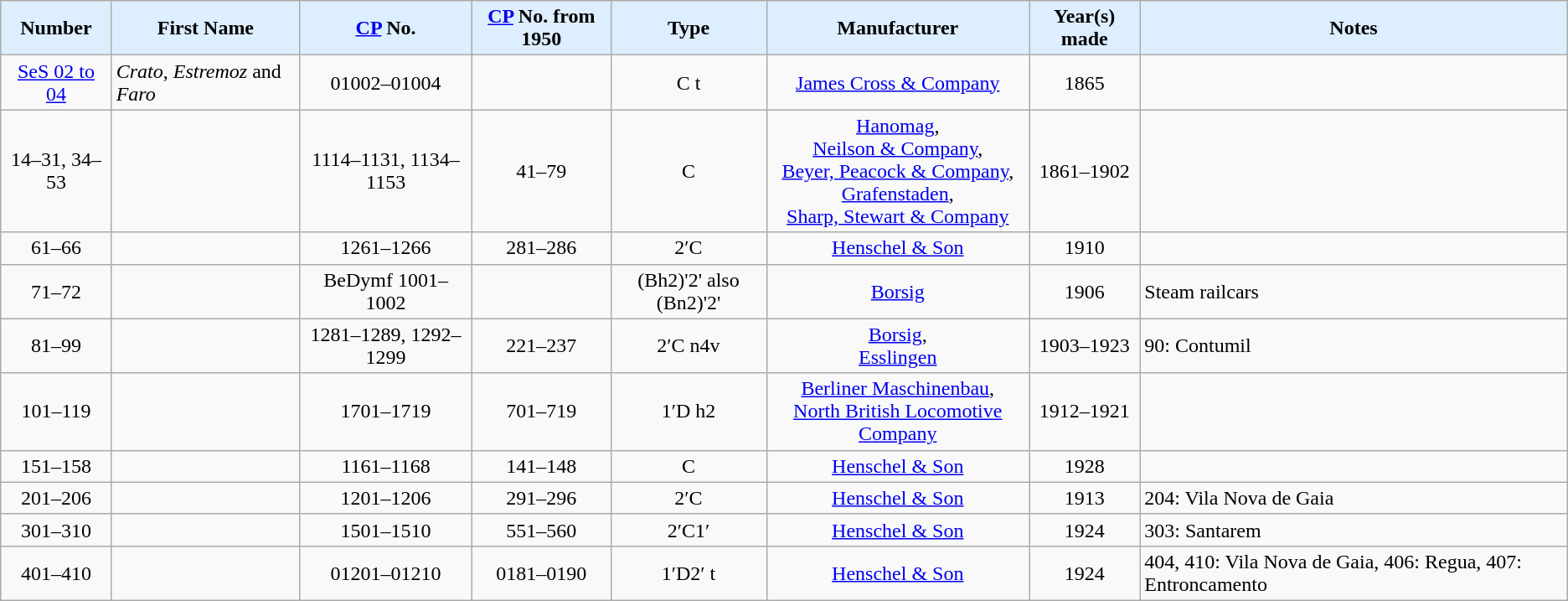<table class="wikitable" style=text-align:center;>
<tr>
<th style=background-color:#def;>Number</th>
<th style=background-color:#def;>First Name</th>
<th style=background-color:#def;><a href='#'>CP</a> No.</th>
<th style=background-color:#def;><a href='#'>CP</a> No. from 1950</th>
<th style=background-color:#def;>Type</th>
<th style=background-color:#def;>Manufacturer</th>
<th style=background-color:#def;>Year(s) made</th>
<th style=background-color:#def;>Notes</th>
</tr>
<tr>
<td><a href='#'>SeS 02 to 04</a></td>
<td align=left><em>Crato</em>, <em>Estremoz</em> and <em>Faro</em></td>
<td>01002–01004</td>
<td></td>
<td>C t</td>
<td><a href='#'>James Cross & Company</a></td>
<td>1865</td>
<td align=left></td>
</tr>
<tr>
<td>14–31, 34–53</td>
<td align=left></td>
<td>1114–1131, 1134–1153</td>
<td>41–79</td>
<td>C</td>
<td><a href='#'>Hanomag</a>,<br><a href='#'>Neilson & Company</a>,<br><a href='#'>Beyer, Peacock & Company</a>,<br><a href='#'>Grafenstaden</a>,<br><a href='#'>Sharp, Stewart & Company</a></td>
<td>1861–1902</td>
<td align=left></td>
</tr>
<tr>
<td>61–66</td>
<td align=left></td>
<td>1261–1266</td>
<td>281–286</td>
<td>2′C</td>
<td><a href='#'>Henschel & Son</a></td>
<td>1910</td>
<td align=left></td>
</tr>
<tr>
<td>71–72</td>
<td align=left></td>
<td>BeDymf 1001–1002</td>
<td></td>
<td>(Bh2)'2' also (Bn2)'2'</td>
<td><a href='#'>Borsig</a></td>
<td>1906</td>
<td align=left>Steam railcars</td>
</tr>
<tr>
<td>81–99</td>
<td align=left></td>
<td>1281–1289, 1292–1299</td>
<td>221–237</td>
<td>2′C n4v</td>
<td><a href='#'>Borsig</a>,<br><a href='#'>Esslingen</a></td>
<td>1903–1923</td>
<td align=left>90: Contumil</td>
</tr>
<tr>
<td>101–119</td>
<td align=left></td>
<td>1701–1719</td>
<td>701–719</td>
<td>1′D h2</td>
<td><a href='#'>Berliner Maschinenbau</a>,<br><a href='#'>North British Locomotive Company</a></td>
<td>1912–1921</td>
<td align=left></td>
</tr>
<tr>
<td>151–158</td>
<td align=left></td>
<td>1161–1168</td>
<td>141–148</td>
<td>C</td>
<td><a href='#'>Henschel & Son</a></td>
<td>1928</td>
<td align=left></td>
</tr>
<tr>
<td>201–206</td>
<td align=left></td>
<td>1201–1206</td>
<td>291–296</td>
<td>2′C</td>
<td><a href='#'>Henschel & Son</a></td>
<td>1913</td>
<td align=left>204:  Vila Nova de Gaia</td>
</tr>
<tr>
<td>301–310</td>
<td align=left></td>
<td>1501–1510</td>
<td>551–560</td>
<td>2′C1′</td>
<td><a href='#'>Henschel & Son</a></td>
<td>1924</td>
<td align=left>303: Santarem</td>
</tr>
<tr>
<td>401–410</td>
<td align=left></td>
<td>01201–01210</td>
<td>0181–0190</td>
<td>1′D2′ t</td>
<td><a href='#'>Henschel & Son</a></td>
<td>1924</td>
<td align=left>404, 410: Vila Nova de Gaia, 406: Regua, 407: Entroncamento</td>
</tr>
</table>
